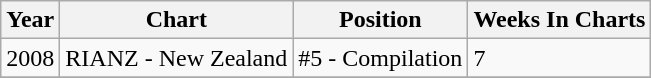<table class="wikitable">
<tr>
<th>Year</th>
<th>Chart</th>
<th>Position</th>
<th>Weeks In Charts</th>
</tr>
<tr>
<td>2008</td>
<td>RIANZ - New Zealand</td>
<td>#5 - Compilation</td>
<td>7</td>
</tr>
<tr>
</tr>
</table>
